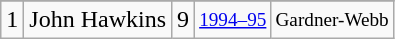<table class="wikitable">
<tr>
</tr>
<tr>
<td>1</td>
<td>John Hawkins</td>
<td>9</td>
<td style="font-size:80%;"><a href='#'>1994–95</a></td>
<td style="font-size:80%;">Gardner-Webb</td>
</tr>
</table>
